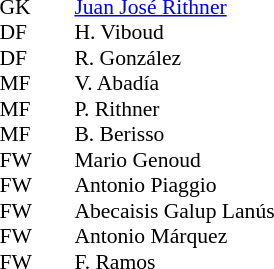<table style="font-size:90%; margin:0.2em auto;" cellspacing="0" cellpadding="0">
<tr>
<th width="25"></th>
<th width="25"></th>
</tr>
<tr>
<td>GK</td>
<td></td>
<td><a href='#'>Juan José Rithner</a></td>
</tr>
<tr>
<td>DF</td>
<td></td>
<td>H. Viboud</td>
</tr>
<tr>
<td>DF</td>
<td></td>
<td>R. González</td>
</tr>
<tr>
<td>MF</td>
<td></td>
<td>V. Abadía</td>
</tr>
<tr>
<td>MF</td>
<td></td>
<td>P. Rithner</td>
</tr>
<tr>
<td>MF</td>
<td></td>
<td>B. Berisso</td>
</tr>
<tr>
<td>FW</td>
<td></td>
<td>Mario Genoud</td>
</tr>
<tr>
<td>FW</td>
<td></td>
<td>Antonio Piaggio</td>
</tr>
<tr>
<td>FW</td>
<td></td>
<td>Abecaisis Galup Lanús</td>
</tr>
<tr>
<td>FW</td>
<td></td>
<td>Antonio Márquez</td>
</tr>
<tr>
<td>FW</td>
<td></td>
<td>F. Ramos</td>
</tr>
</table>
